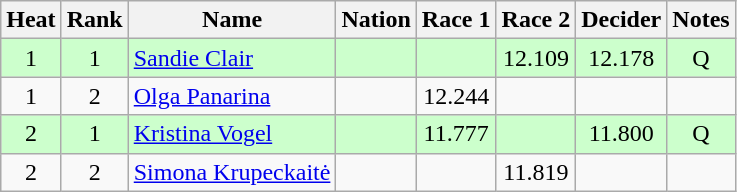<table class="wikitable sortable" style="text-align:center">
<tr>
<th>Heat</th>
<th>Rank</th>
<th>Name</th>
<th>Nation</th>
<th>Race 1</th>
<th>Race 2</th>
<th>Decider</th>
<th>Notes</th>
</tr>
<tr bgcolor=ccffcc>
<td>1</td>
<td>1</td>
<td align=left><a href='#'>Sandie Clair</a></td>
<td align=left></td>
<td></td>
<td>12.109</td>
<td>12.178</td>
<td>Q</td>
</tr>
<tr>
<td>1</td>
<td>2</td>
<td align=left><a href='#'>Olga Panarina</a></td>
<td align=left></td>
<td>12.244</td>
<td></td>
<td></td>
<td></td>
</tr>
<tr bgcolor=ccffcc>
<td>2</td>
<td>1</td>
<td align=left><a href='#'>Kristina Vogel</a></td>
<td align=left></td>
<td>11.777</td>
<td></td>
<td>11.800</td>
<td>Q</td>
</tr>
<tr>
<td>2</td>
<td>2</td>
<td align=left><a href='#'>Simona Krupeckaitė</a></td>
<td align=left></td>
<td></td>
<td>11.819</td>
<td></td>
<td></td>
</tr>
</table>
